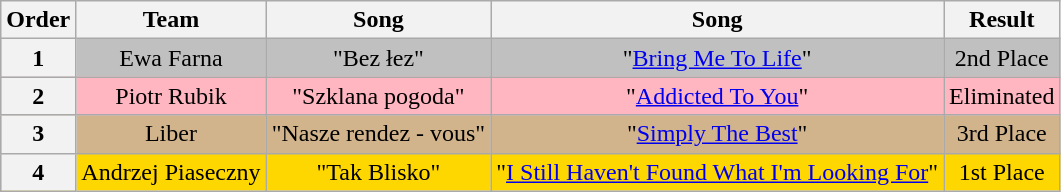<table class="wikitable plainrowheaders sortable" style="text-align: center; width: auto;">
<tr>
<th scope="col">Order</th>
<th scope="col">Team</th>
<th scope="col">Song</th>
<th scope="col">Song</th>
<th scope="col">Result</th>
</tr>
<tr style="background:silver">
<th scope="row">1</th>
<td>Ewa Farna</td>
<td>"Bez łez"</td>
<td>"<a href='#'>Bring Me To Life</a>"</td>
<td>2nd Place</td>
</tr>
<tr style="background:lightpink">
<th scope="row">2</th>
<td>Piotr Rubik</td>
<td>"Szklana pogoda"</td>
<td>"<a href='#'>Addicted To You</a>"</td>
<td>Eliminated</td>
</tr>
<tr style="background:tan">
<th scope="row">3</th>
<td>Liber</td>
<td>"Nasze rendez - vous"</td>
<td>"<a href='#'>Simply The Best</a>"</td>
<td>3rd Place</td>
</tr>
<tr style="background:gold">
<th scope="row">4</th>
<td>Andrzej Piaseczny</td>
<td>"Tak Blisko"</td>
<td>"<a href='#'>I Still Haven't Found What I'm Looking For</a>"</td>
<td>1st Place</td>
</tr>
</table>
